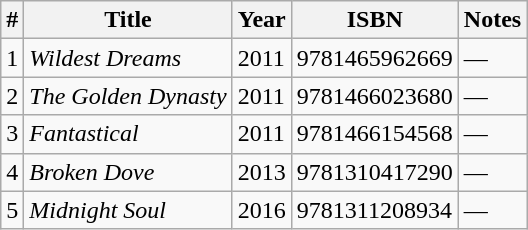<table class="wikitable">
<tr>
<th>#</th>
<th>Title</th>
<th>Year</th>
<th>ISBN</th>
<th>Notes</th>
</tr>
<tr>
<td>1</td>
<td><em>Wildest Dreams</em></td>
<td>2011</td>
<td>9781465962669</td>
<td>—</td>
</tr>
<tr>
<td>2</td>
<td><em>The Golden Dynasty</em></td>
<td>2011</td>
<td>9781466023680</td>
<td>—</td>
</tr>
<tr>
<td>3</td>
<td><em>Fantastical</em></td>
<td>2011</td>
<td>9781466154568</td>
<td>—</td>
</tr>
<tr>
<td>4</td>
<td><em>Broken Dove</em></td>
<td>2013</td>
<td>9781310417290</td>
<td>—</td>
</tr>
<tr>
<td>5</td>
<td><em>Midnight Soul</em></td>
<td>2016</td>
<td>9781311208934</td>
<td>—</td>
</tr>
</table>
